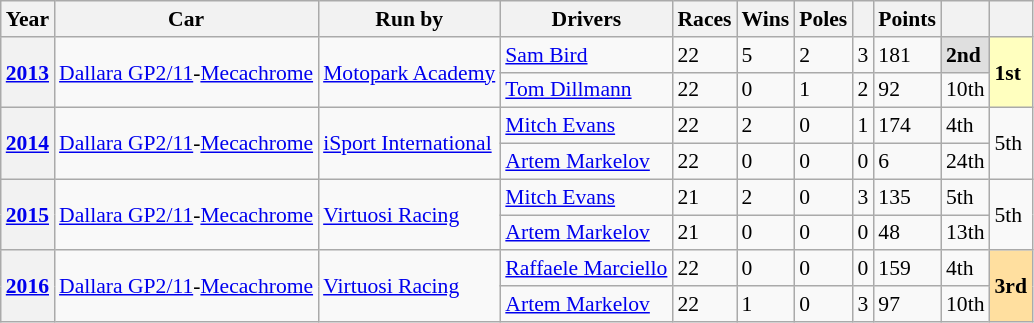<table class="wikitable" style="font-size:90%">
<tr>
<th>Year</th>
<th>Car</th>
<th>Run by</th>
<th>Drivers</th>
<th>Races</th>
<th>Wins</th>
<th>Poles</th>
<th></th>
<th>Points</th>
<th></th>
<th></th>
</tr>
<tr>
<th rowspan=2><a href='#'>2013</a></th>
<td rowspan=2><a href='#'>Dallara GP2/11</a>-<a href='#'>Mecachrome</a></td>
<td rowspan=2><a href='#'>Motopark Academy</a></td>
<td> <a href='#'>Sam Bird</a></td>
<td>22</td>
<td>5</td>
<td>2</td>
<td>3</td>
<td>181</td>
<td style="background:#dfdfdf;"><strong>2nd</strong></td>
<td style="background:#ffffbf;" rowspan="2"><strong>1st</strong></td>
</tr>
<tr>
<td> <a href='#'>Tom Dillmann</a></td>
<td>22</td>
<td>0</td>
<td>1</td>
<td>2</td>
<td>92</td>
<td>10th</td>
</tr>
<tr>
<th rowspan=2><a href='#'>2014</a></th>
<td rowspan=2><a href='#'>Dallara GP2/11</a>-<a href='#'>Mecachrome</a></td>
<td rowspan=2><a href='#'>iSport International</a></td>
<td> <a href='#'>Mitch Evans</a></td>
<td>22</td>
<td>2</td>
<td>0</td>
<td>1</td>
<td>174</td>
<td>4th</td>
<td rowspan=2>5th</td>
</tr>
<tr>
<td> <a href='#'>Artem Markelov</a></td>
<td>22</td>
<td>0</td>
<td>0</td>
<td>0</td>
<td>6</td>
<td>24th</td>
</tr>
<tr>
<th rowspan=2><a href='#'>2015</a></th>
<td rowspan=2><a href='#'>Dallara GP2/11</a>-<a href='#'>Mecachrome</a></td>
<td rowspan=2><a href='#'>Virtuosi Racing</a></td>
<td> <a href='#'>Mitch Evans</a></td>
<td>21</td>
<td>2</td>
<td>0</td>
<td>3</td>
<td>135</td>
<td>5th</td>
<td rowspan=2>5th</td>
</tr>
<tr>
<td> <a href='#'>Artem Markelov</a></td>
<td>21</td>
<td>0</td>
<td>0</td>
<td>0</td>
<td>48</td>
<td>13th</td>
</tr>
<tr>
<th rowspan=2><a href='#'>2016</a></th>
<td rowspan=2><a href='#'>Dallara GP2/11</a>-<a href='#'>Mecachrome</a></td>
<td rowspan=2><a href='#'>Virtuosi Racing</a></td>
<td> <a href='#'>Raffaele Marciello</a></td>
<td>22</td>
<td>0</td>
<td>0</td>
<td>0</td>
<td>159</td>
<td>4th</td>
<td rowspan=2 style="background:#ffdf9f;"><strong>3rd</strong></td>
</tr>
<tr>
<td> <a href='#'>Artem Markelov</a></td>
<td>22</td>
<td>1</td>
<td>0</td>
<td>3</td>
<td>97</td>
<td>10th</td>
</tr>
</table>
